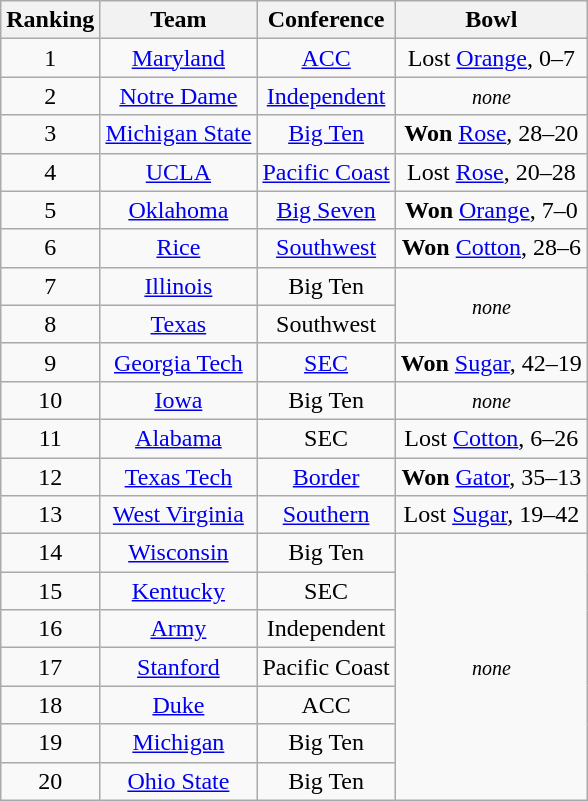<table class=wikitable style="text-align:center">
<tr>
<th>Ranking</th>
<th>Team</th>
<th>Conference</th>
<th>Bowl</th>
</tr>
<tr>
<td>1</td>
<td><a href='#'>Maryland</a></td>
<td><a href='#'>ACC</a></td>
<td>Lost <a href='#'>Orange</a>, 0–7</td>
</tr>
<tr>
<td>2</td>
<td><a href='#'>Notre Dame</a></td>
<td><a href='#'>Independent</a></td>
<td><small><em>none</em></small></td>
</tr>
<tr>
<td>3</td>
<td><a href='#'>Michigan State</a></td>
<td><a href='#'>Big Ten</a></td>
<td><strong>Won</strong> <a href='#'>Rose</a>, 28–20</td>
</tr>
<tr>
<td>4</td>
<td><a href='#'>UCLA</a></td>
<td><a href='#'>Pacific Coast</a></td>
<td>Lost <a href='#'>Rose</a>, 20–28</td>
</tr>
<tr>
<td>5</td>
<td><a href='#'>Oklahoma</a></td>
<td><a href='#'>Big Seven</a></td>
<td><strong>Won</strong> <a href='#'>Orange</a>, 7–0</td>
</tr>
<tr>
<td>6</td>
<td><a href='#'>Rice</a></td>
<td><a href='#'>Southwest</a></td>
<td><strong>Won</strong> <a href='#'>Cotton</a>, 28–6</td>
</tr>
<tr>
<td>7</td>
<td><a href='#'>Illinois</a></td>
<td>Big Ten</td>
<td rowspan=2><small><em>none</em></small></td>
</tr>
<tr>
<td>8</td>
<td><a href='#'>Texas</a></td>
<td>Southwest</td>
</tr>
<tr>
<td>9</td>
<td><a href='#'>Georgia Tech</a></td>
<td><a href='#'>SEC</a></td>
<td><strong>Won</strong> <a href='#'>Sugar</a>, 42–19</td>
</tr>
<tr>
<td>10</td>
<td><a href='#'>Iowa</a></td>
<td>Big Ten</td>
<td><small><em>none</em></small></td>
</tr>
<tr>
<td>11</td>
<td><a href='#'>Alabama</a></td>
<td>SEC</td>
<td>Lost <a href='#'>Cotton</a>, 6–26</td>
</tr>
<tr>
<td>12</td>
<td><a href='#'>Texas Tech</a></td>
<td><a href='#'>Border</a></td>
<td><strong>Won</strong> <a href='#'>Gator</a>, 35–13</td>
</tr>
<tr>
<td>13</td>
<td><a href='#'>West Virginia</a></td>
<td><a href='#'>Southern</a></td>
<td>Lost <a href='#'>Sugar</a>, 19–42</td>
</tr>
<tr>
<td>14</td>
<td><a href='#'>Wisconsin</a></td>
<td>Big Ten</td>
<td rowspan=7><small><em>none</em></small></td>
</tr>
<tr>
<td>15</td>
<td><a href='#'>Kentucky</a></td>
<td>SEC</td>
</tr>
<tr>
<td>16</td>
<td><a href='#'>Army</a></td>
<td>Independent</td>
</tr>
<tr>
<td>17</td>
<td><a href='#'>Stanford</a></td>
<td>Pacific Coast</td>
</tr>
<tr>
<td>18</td>
<td><a href='#'>Duke</a></td>
<td>ACC</td>
</tr>
<tr>
<td>19</td>
<td><a href='#'>Michigan</a></td>
<td>Big Ten</td>
</tr>
<tr>
<td>20</td>
<td><a href='#'>Ohio State</a></td>
<td>Big Ten</td>
</tr>
</table>
